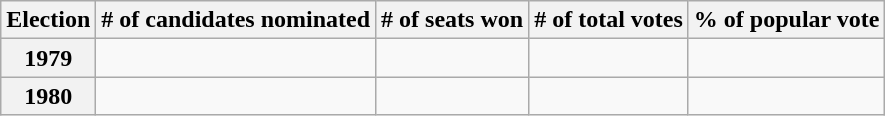<table class="wikitable">
<tr>
<th>Election</th>
<th># of candidates nominated</th>
<th># of seats won</th>
<th># of total votes</th>
<th>% of popular vote</th>
</tr>
<tr>
<th>1979</th>
<td></td>
<td></td>
<td></td>
<td></td>
</tr>
<tr>
<th>1980</th>
<td></td>
<td></td>
<td></td>
<td></td>
</tr>
</table>
